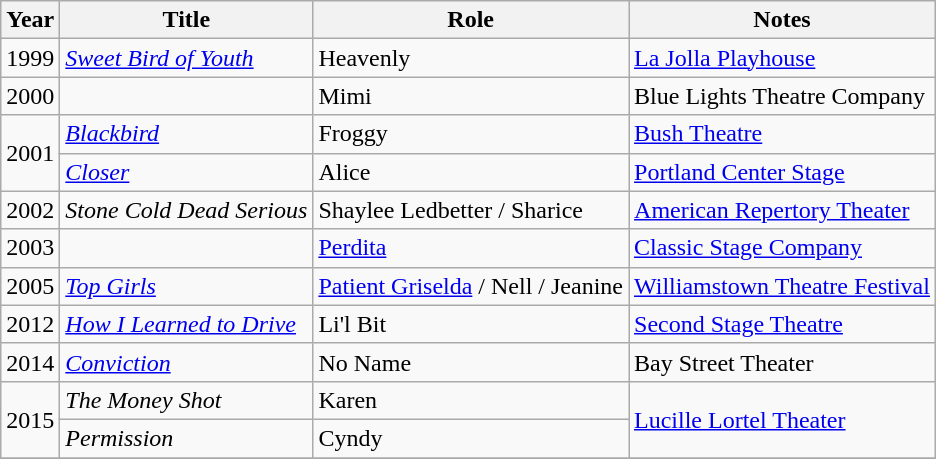<table class="wikitable sortable">
<tr>
<th>Year</th>
<th>Title</th>
<th>Role</th>
<th class="unsortable">Notes</th>
</tr>
<tr>
<td>1999</td>
<td><em><a href='#'>Sweet Bird of Youth</a></em></td>
<td>Heavenly</td>
<td><a href='#'>La Jolla Playhouse</a></td>
</tr>
<tr>
<td>2000</td>
<td><em></em></td>
<td>Mimi</td>
<td>Blue Lights Theatre Company</td>
</tr>
<tr>
<td rowspan=2>2001</td>
<td><em><a href='#'>Blackbird</a></em></td>
<td>Froggy</td>
<td><a href='#'>Bush Theatre</a></td>
</tr>
<tr>
<td><em><a href='#'>Closer</a></em></td>
<td>Alice</td>
<td><a href='#'>Portland Center Stage</a></td>
</tr>
<tr>
<td>2002</td>
<td><em>Stone Cold Dead Serious</em></td>
<td>Shaylee Ledbetter / Sharice</td>
<td><a href='#'>American Repertory Theater</a></td>
</tr>
<tr>
<td>2003</td>
<td><em></em></td>
<td><a href='#'>Perdita</a></td>
<td><a href='#'>Classic Stage Company</a></td>
</tr>
<tr>
<td>2005</td>
<td><em><a href='#'>Top Girls</a></em></td>
<td><a href='#'>Patient Griselda</a> / Nell / Jeanine</td>
<td><a href='#'>Williamstown Theatre Festival</a></td>
</tr>
<tr>
<td>2012</td>
<td><em><a href='#'>How I Learned to Drive</a></em></td>
<td>Li'l Bit</td>
<td><a href='#'>Second Stage Theatre</a></td>
</tr>
<tr>
<td>2014</td>
<td><em><a href='#'>Conviction</a></em></td>
<td>No Name</td>
<td>Bay Street Theater</td>
</tr>
<tr>
<td rowspan=2>2015</td>
<td><em>The Money Shot</em></td>
<td>Karen</td>
<td rowspan=2><a href='#'>Lucille Lortel Theater</a></td>
</tr>
<tr>
<td><em>Permission</em></td>
<td>Cyndy</td>
</tr>
<tr>
</tr>
</table>
